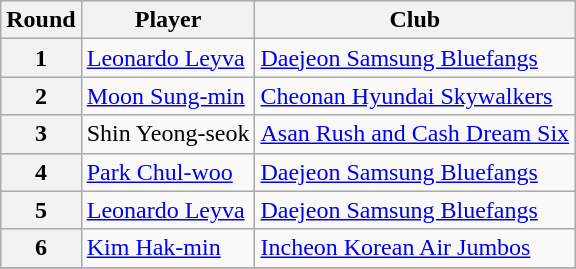<table class=wikitable>
<tr>
<th>Round</th>
<th>Player</th>
<th>Club</th>
</tr>
<tr>
<th>1</th>
<td> <a href='#'>Leonardo Leyva</a></td>
<td><a href='#'>Daejeon Samsung Bluefangs</a></td>
</tr>
<tr>
<th>2</th>
<td> <a href='#'>Moon Sung-min</a></td>
<td><a href='#'>Cheonan Hyundai Skywalkers</a></td>
</tr>
<tr>
<th>3</th>
<td> Shin Yeong-seok</td>
<td><a href='#'>Asan Rush and Cash Dream Six</a></td>
</tr>
<tr>
<th>4</th>
<td> <a href='#'>Park Chul-woo</a></td>
<td><a href='#'>Daejeon Samsung Bluefangs</a></td>
</tr>
<tr>
<th>5</th>
<td> <a href='#'>Leonardo Leyva</a></td>
<td><a href='#'>Daejeon Samsung Bluefangs</a></td>
</tr>
<tr>
<th>6</th>
<td> <a href='#'>Kim Hak-min</a></td>
<td><a href='#'>Incheon Korean Air Jumbos</a></td>
</tr>
<tr>
</tr>
</table>
